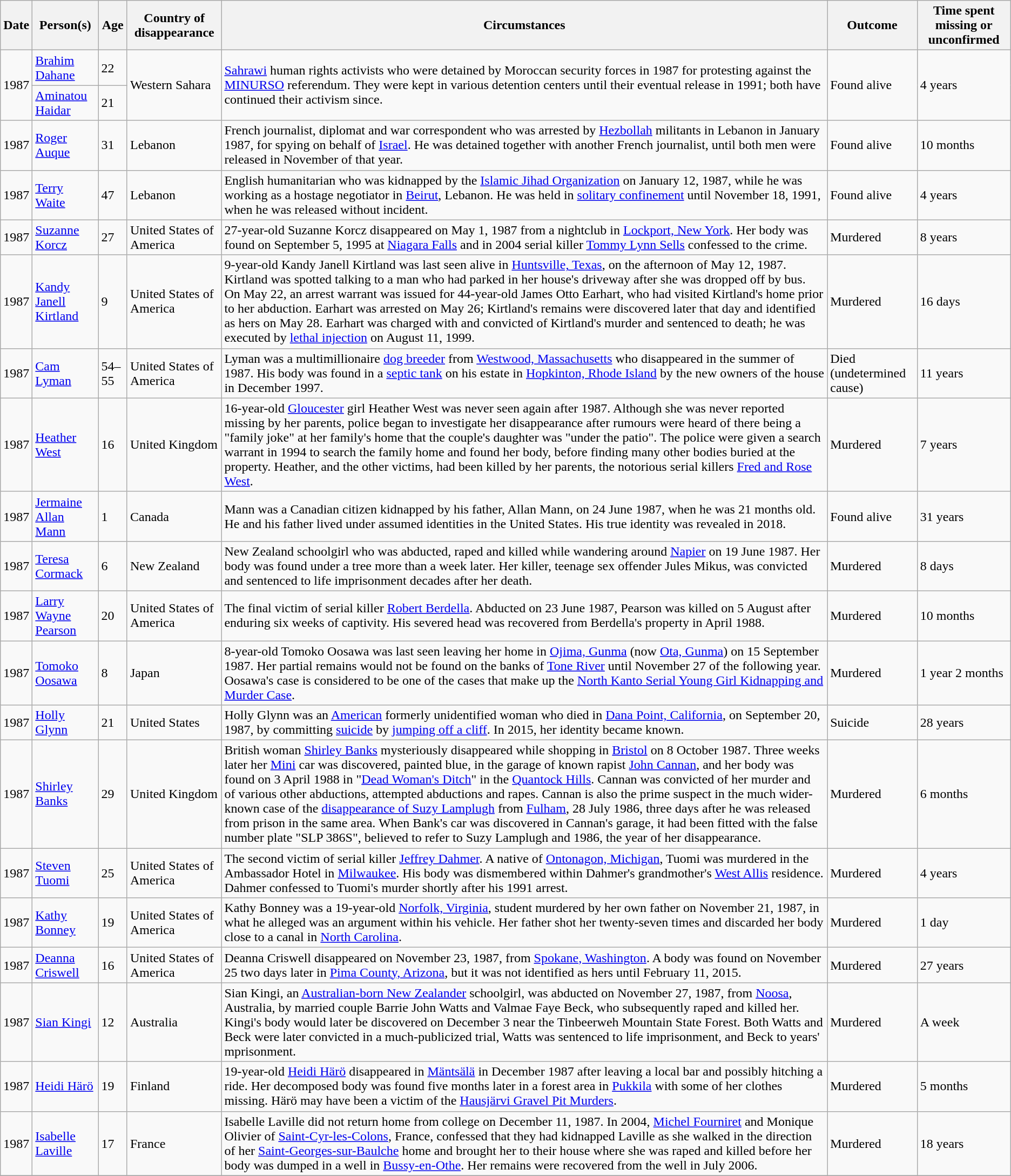<table class="wikitable sortable zebra">
<tr>
<th data-sort-type="isoDate">Date</th>
<th data-sort-type="text">Person(s)</th>
<th data-sort-type="text">Age</th>
<th>Country of disappearance</th>
<th class="unsortable">Circumstances</th>
<th data-sort-type="text">Outcome</th>
<th data-sort-type="value">Time spent missing or unconfirmed</th>
</tr>
<tr>
<td rowspan="2">1987</td>
<td><a href='#'>Brahim Dahane</a></td>
<td>22</td>
<td rowspan="2">Western Sahara</td>
<td rowspan="2"><a href='#'>Sahrawi</a> human rights activists who were detained by Moroccan security forces in 1987 for protesting against the <a href='#'>MINURSO</a> referendum. They were kept in various detention centers until their eventual release in 1991; both have continued their activism since.</td>
<td rowspan="2">Found alive</td>
<td rowspan="2">4 years</td>
</tr>
<tr>
<td><a href='#'>Aminatou Haidar</a></td>
<td>21</td>
</tr>
<tr>
<td>1987</td>
<td><a href='#'>Roger Auque</a></td>
<td>31</td>
<td>Lebanon</td>
<td>French journalist, diplomat and war correspondent who was arrested by <a href='#'>Hezbollah</a> militants in Lebanon in January 1987, for spying on behalf of <a href='#'>Israel</a>. He was detained together with another French journalist, until both men were released in November of that year.</td>
<td>Found alive</td>
<td>10 months</td>
</tr>
<tr>
<td>1987</td>
<td><a href='#'>Terry Waite</a></td>
<td>47</td>
<td>Lebanon</td>
<td>English humanitarian who was kidnapped by the <a href='#'>Islamic Jihad Organization</a> on January 12, 1987, while he was working as a hostage negotiator in <a href='#'>Beirut</a>, Lebanon. He was held in <a href='#'>solitary confinement</a> until November 18, 1991, when he was released without incident.</td>
<td>Found alive</td>
<td>4 years</td>
</tr>
<tr>
<td>1987</td>
<td><a href='#'>Suzanne Korcz</a></td>
<td>27</td>
<td>United States of America</td>
<td>27-year-old Suzanne Korcz disappeared on May 1, 1987 from a nightclub in <a href='#'>Lockport, New York</a>. Her body was found on September 5, 1995 at <a href='#'>Niagara Falls</a> and in 2004 serial killer <a href='#'>Tommy Lynn Sells</a> confessed to the crime.</td>
<td>Murdered</td>
<td>8 years</td>
</tr>
<tr>
<td data-sort-value="1987-05-12">1987</td>
<td><a href='#'>Kandy Janell Kirtland</a></td>
<td>9</td>
<td>United States of America</td>
<td>9-year-old Kandy Janell Kirtland was last seen alive in <a href='#'>Huntsville, Texas</a>, on the afternoon of May 12, 1987. Kirtland was spotted talking to a man who had parked in her house's driveway after she was dropped off by bus. On May 22, an arrest warrant was issued for 44-year-old James Otto Earhart, who had visited Kirtland's home prior to her abduction. Earhart was arrested on May 26; Kirtland's remains were discovered later that day and identified as hers on May 28. Earhart was charged with and convicted of Kirtland's murder and sentenced to death; he was executed by <a href='#'>lethal injection</a> on August 11, 1999.</td>
<td>Murdered</td>
<td data-sort-value="16">16 days</td>
</tr>
<tr>
<td>1987</td>
<td><a href='#'>Cam Lyman</a></td>
<td>54–55</td>
<td>United States of America</td>
<td>Lyman was a multimillionaire <a href='#'>dog breeder</a> from <a href='#'>Westwood, Massachusetts</a> who disappeared in the summer of 1987. His body was found in a <a href='#'>septic tank</a> on his estate in <a href='#'>Hopkinton, Rhode Island</a> by the new owners of the house in December 1997.</td>
<td>Died (undetermined cause)</td>
<td data-sort-value="11680">11 years</td>
</tr>
<tr>
<td>1987</td>
<td><a href='#'>Heather West</a></td>
<td>16</td>
<td>United Kingdom</td>
<td>16-year-old <a href='#'>Gloucester</a> girl Heather West was never seen again after 1987. Although she was never reported missing by her parents, police began to investigate her disappearance after rumours were heard of there being a "family joke" at her family's home that the couple's daughter was "under the patio". The police were given a search warrant in 1994 to search the family home and found her body, before finding many other bodies buried at the property. Heather, and the other victims, had been killed by her parents, the notorious serial killers <a href='#'>Fred and Rose West</a>.</td>
<td>Murdered</td>
<td>7 years</td>
</tr>
<tr>
<td>1987</td>
<td><a href='#'>Jermaine Allan Mann</a></td>
<td>1</td>
<td>Canada</td>
<td>Mann was a Canadian citizen kidnapped by his father, Allan Mann, on 24 June 1987, when he was 21 months old. He and his father lived under assumed identities in the United States. His true identity was revealed in 2018.</td>
<td>Found alive</td>
<td>31 years</td>
</tr>
<tr>
<td>1987</td>
<td><a href='#'>Teresa Cormack</a></td>
<td>6</td>
<td>New Zealand</td>
<td>New Zealand schoolgirl who was abducted, raped and killed while wandering around <a href='#'>Napier</a> on 19 June 1987. Her body was found under a tree more than a week later. Her killer, teenage sex offender Jules Mikus, was convicted and sentenced to life imprisonment decades after her death.</td>
<td>Murdered</td>
<td>8 days</td>
</tr>
<tr>
<td>1987</td>
<td><a href='#'>Larry Wayne Pearson</a></td>
<td>20</td>
<td>United States of America</td>
<td>The final victim of serial killer <a href='#'>Robert Berdella</a>. Abducted on 23 June 1987, Pearson was killed on 5 August after enduring six weeks of captivity. His severed head was recovered from Berdella's property in April 1988.</td>
<td>Murdered</td>
<td>10 months</td>
</tr>
<tr>
<td>1987</td>
<td><a href='#'>Tomoko Oosawa</a></td>
<td>8</td>
<td>Japan</td>
<td>8-year-old Tomoko Oosawa was last seen leaving her home in <a href='#'>Ojima, Gunma</a> (now <a href='#'>Ota, Gunma</a>) on 15 September 1987. Her partial remains would not be found on the banks of <a href='#'>Tone River</a> until November 27 of the following year. Oosawa's case is considered to be one of the cases that make up the <a href='#'>North Kanto Serial Young Girl Kidnapping and Murder Case</a>.</td>
<td>Murdered</td>
<td>1 year 2 months</td>
</tr>
<tr>
<td>1987</td>
<td><a href='#'>Holly Glynn</a></td>
<td>21</td>
<td>United States</td>
<td>Holly Glynn was an <a href='#'>American</a> formerly unidentified woman who died in <a href='#'>Dana Point, California</a>, on September 20, 1987, by committing <a href='#'>suicide</a> by <a href='#'>jumping off a cliff</a>. In 2015, her identity became known.</td>
<td>Suicide</td>
<td>28 years</td>
</tr>
<tr>
<td>1987</td>
<td><a href='#'>Shirley Banks</a></td>
<td>29</td>
<td>United Kingdom</td>
<td>British woman <a href='#'>Shirley Banks</a> mysteriously disappeared while shopping in <a href='#'>Bristol</a> on 8 October 1987. Three weeks later her <a href='#'>Mini</a> car was discovered, painted blue, in the garage of known rapist <a href='#'>John Cannan</a>, and her body was found on 3 April 1988 in "<a href='#'>Dead Woman's Ditch</a>" in the <a href='#'>Quantock Hills</a>. Cannan was convicted of her murder and of various other abductions, attempted abductions and rapes. Cannan is also the prime suspect in the much wider-known case of the <a href='#'>disappearance of Suzy Lamplugh</a> from <a href='#'>Fulham</a>, 28 July 1986, three days after he was released from prison in the same area. When Bank's car was discovered in Cannan's garage, it had been fitted with the false number plate "SLP 386S", believed to refer to Suzy Lamplugh and 1986, the year of her disappearance.</td>
<td>Murdered</td>
<td>6 months</td>
</tr>
<tr>
<td data-sort-value="1987-11-20">1987</td>
<td><a href='#'>Steven Tuomi</a></td>
<td>25</td>
<td>United States of America</td>
<td>The second victim of serial killer <a href='#'>Jeffrey Dahmer</a>. A native of <a href='#'>Ontonagon, Michigan</a>, Tuomi was murdered in the Ambassador Hotel in <a href='#'>Milwaukee</a>. His body was dismembered within Dahmer's grandmother's <a href='#'>West Allis</a> residence. Dahmer confessed to Tuomi's murder shortly after his 1991 arrest.</td>
<td>Murdered</td>
<td data-sort-value="13505">4 years</td>
</tr>
<tr>
<td>1987</td>
<td><a href='#'>Kathy Bonney</a></td>
<td>19</td>
<td>United States of America</td>
<td>Kathy Bonney was a 19-year-old <a href='#'>Norfolk, Virginia</a>, student murdered by her own father on November 21, 1987, in what he alleged was an argument within his vehicle. Her father shot her twenty-seven times and discarded her body close to a canal in <a href='#'>North Carolina</a>.</td>
<td>Murdered</td>
<td>1 day</td>
</tr>
<tr>
<td data-sort-value="1987-11-23">1987</td>
<td><a href='#'>Deanna Criswell</a></td>
<td>16</td>
<td>United States of America</td>
<td>Deanna Criswell disappeared on November 23, 1987, from <a href='#'>Spokane, Washington</a>. A body was found on November 25 two days later in <a href='#'>Pima County, Arizona</a>, but it was not identified as hers until February 11, 2015.</td>
<td>Murdered</td>
<td data-sort-value="9942">27 years</td>
</tr>
<tr>
<td>1987</td>
<td><a href='#'>Sian Kingi</a></td>
<td>12</td>
<td>Australia</td>
<td>Sian Kingi, an <a href='#'>Australian-born New Zealander</a> schoolgirl, was abducted on November 27, 1987, from <a href='#'>Noosa</a>, Australia, by married couple Barrie John Watts and Valmae Faye Beck, who subsequently raped and killed her. Kingi's body would later be discovered on December 3 near the Tinbeerweh Mountain State Forest. Both Watts and Beck were later convicted in a much-publicized trial, Watts was sentenced to life imprisonment, and Beck to  years' mprisonment.</td>
<td>Murdered</td>
<td data-sort-value="1987-11-27">A week</td>
</tr>
<tr>
<td data-sort-value="1987-12-01">1987</td>
<td><a href='#'>Heidi Härö</a></td>
<td data-sort-value="019">19</td>
<td>Finland</td>
<td>19-year-old <a href='#'>Heidi Härö</a> disappeared in <a href='#'>Mäntsälä</a> in December 1987 after leaving a local bar and possibly hitching a ride. Her decomposed body was found five months later in a forest area in <a href='#'>Pukkila</a> with some of her clothes missing. Härö may have been a victim of the <a href='#'>Hausjärvi Gravel Pit Murders</a>.</td>
<td>Murdered</td>
<td data-sort-value="0150">5 months</td>
</tr>
<tr>
<td>1987</td>
<td><a href='#'>Isabelle Laville</a></td>
<td>17</td>
<td>France</td>
<td>Isabelle Laville did not return home from college on December 11, 1987. In 2004, <a href='#'>Michel Fourniret</a> and Monique Olivier of <a href='#'>Saint-Cyr-les-Colons</a>, France, confessed that they had kidnapped Laville as she walked in the direction of her <a href='#'>Saint-Georges-sur-Baulche</a> home and brought her to their house where she was raped and killed before her body was dumped in a well in <a href='#'>Bussy-en-Othe</a>. Her remains were recovered from the well in July 2006.</td>
<td>Murdered</td>
<td data-sort-value="6777">18 years</td>
</tr>
<tr>
</tr>
</table>
